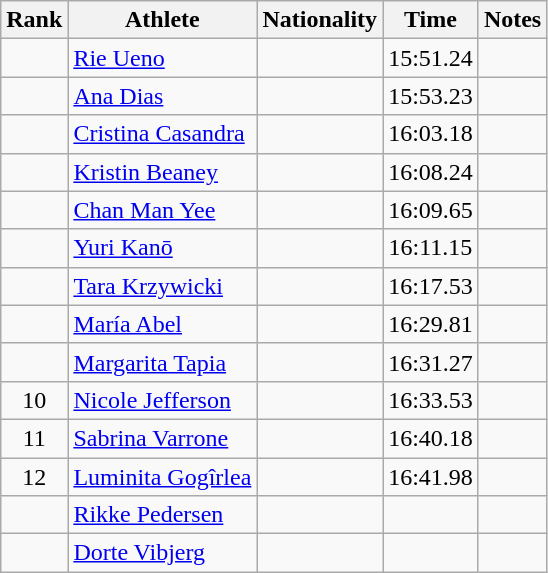<table class="wikitable sortable" style="text-align:center">
<tr>
<th>Rank</th>
<th>Athlete</th>
<th>Nationality</th>
<th>Time</th>
<th>Notes</th>
</tr>
<tr>
<td></td>
<td align=left><a href='#'>Rie Ueno</a></td>
<td align=left></td>
<td>15:51.24</td>
<td></td>
</tr>
<tr>
<td></td>
<td align=left><a href='#'>Ana Dias</a></td>
<td align=left></td>
<td>15:53.23</td>
<td></td>
</tr>
<tr>
<td></td>
<td align=left><a href='#'>Cristina Casandra</a></td>
<td align=left></td>
<td>16:03.18</td>
<td></td>
</tr>
<tr>
<td></td>
<td align=left><a href='#'>Kristin Beaney</a></td>
<td align=left></td>
<td>16:08.24</td>
<td></td>
</tr>
<tr>
<td></td>
<td align=left><a href='#'>Chan Man Yee</a></td>
<td align=left></td>
<td>16:09.65</td>
<td></td>
</tr>
<tr>
<td></td>
<td align=left><a href='#'>Yuri Kanō</a></td>
<td align=left></td>
<td>16:11.15</td>
<td></td>
</tr>
<tr>
<td></td>
<td align=left><a href='#'>Tara Krzywicki</a></td>
<td align=left></td>
<td>16:17.53</td>
<td></td>
</tr>
<tr>
<td></td>
<td align=left><a href='#'>María Abel</a></td>
<td align=left></td>
<td>16:29.81</td>
<td></td>
</tr>
<tr>
<td></td>
<td align=left><a href='#'>Margarita Tapia</a></td>
<td align=left></td>
<td>16:31.27</td>
<td></td>
</tr>
<tr>
<td>10</td>
<td align=left><a href='#'>Nicole Jefferson</a></td>
<td align=left></td>
<td>16:33.53</td>
<td></td>
</tr>
<tr>
<td>11</td>
<td align=left><a href='#'>Sabrina Varrone</a></td>
<td align=left></td>
<td>16:40.18</td>
<td></td>
</tr>
<tr>
<td>12</td>
<td align=left><a href='#'>Luminita Gogîrlea</a></td>
<td align=left></td>
<td>16:41.98</td>
<td></td>
</tr>
<tr>
<td></td>
<td align=left><a href='#'>Rikke Pedersen</a></td>
<td align=left></td>
<td></td>
<td></td>
</tr>
<tr>
<td></td>
<td align=left><a href='#'>Dorte Vibjerg</a></td>
<td align=left></td>
<td></td>
<td></td>
</tr>
</table>
